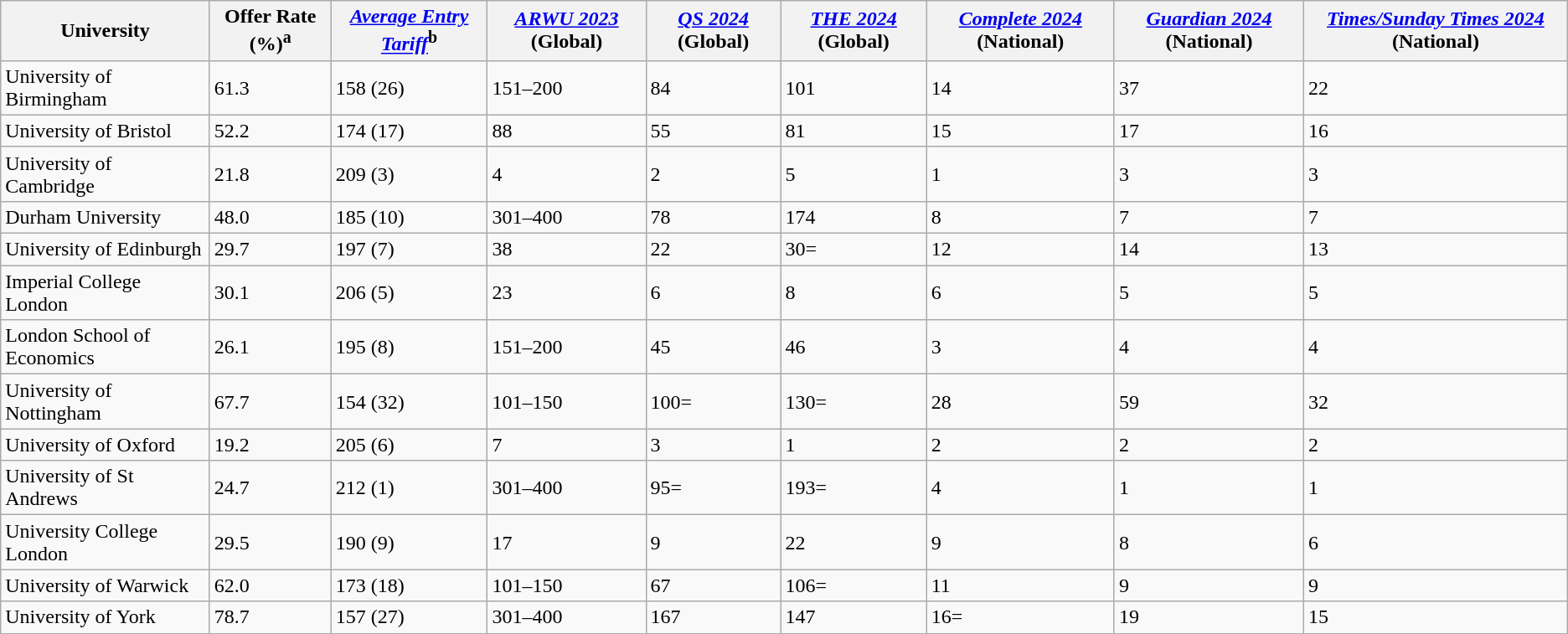<table class="wikitable sortable" style="text-align: left;">
<tr>
<th>University</th>
<th data-sort-type="number">Offer Rate (%)<sup>a</sup></th>
<th data-sort-type="number"><em><a href='#'>Average Entry Tariff</a></em><sup>b</sup></th>
<th data-sort-type="number"><em><a href='#'>ARWU 2023</a></em> (Global)</th>
<th data-sort-type="number"><em><a href='#'>QS 2024</a></em> (Global)</th>
<th data-sort-type="number"><em><a href='#'>THE 2024</a></em> (Global)</th>
<th data-sort-type="number"><em><a href='#'>Complete 2024</a></em> (National)</th>
<th data-sort-type="number"><em><a href='#'>Guardian 2024</a></em> (National)</th>
<th data-sort-type="number"><em><a href='#'>Times/Sunday Times 2024</a></em> (National)</th>
</tr>
<tr>
<td>University of Birmingham</td>
<td>61.3</td>
<td>158 (26)</td>
<td>151–200</td>
<td>84</td>
<td>101</td>
<td>14</td>
<td>37</td>
<td>22</td>
</tr>
<tr>
<td>University of Bristol</td>
<td>52.2</td>
<td>174 (17)</td>
<td>88</td>
<td>55</td>
<td>81</td>
<td>15</td>
<td>17</td>
<td>16</td>
</tr>
<tr>
<td>University of Cambridge</td>
<td>21.8</td>
<td>209 (3)</td>
<td>4</td>
<td>2</td>
<td>5</td>
<td>1</td>
<td>3</td>
<td>3</td>
</tr>
<tr>
<td>Durham University</td>
<td>48.0</td>
<td>185 (10)</td>
<td>301–400</td>
<td>78</td>
<td>174</td>
<td>8</td>
<td>7</td>
<td>7</td>
</tr>
<tr>
<td>University of Edinburgh</td>
<td>29.7</td>
<td>197 (7)</td>
<td>38</td>
<td>22</td>
<td>30=</td>
<td>12</td>
<td>14</td>
<td>13</td>
</tr>
<tr>
<td>Imperial College London</td>
<td>30.1</td>
<td>206 (5)</td>
<td>23</td>
<td>6</td>
<td>8</td>
<td>6</td>
<td>5</td>
<td>5</td>
</tr>
<tr>
<td>London School of Economics</td>
<td>26.1</td>
<td>195 (8)</td>
<td>151–200</td>
<td>45</td>
<td>46</td>
<td>3</td>
<td>4</td>
<td>4</td>
</tr>
<tr>
<td>University of Nottingham</td>
<td>67.7</td>
<td>154 (32)</td>
<td>101–150</td>
<td>100=</td>
<td>130=</td>
<td>28</td>
<td>59</td>
<td>32</td>
</tr>
<tr>
<td>University of Oxford</td>
<td>19.2</td>
<td>205 (6)</td>
<td>7</td>
<td>3</td>
<td>1</td>
<td>2</td>
<td>2</td>
<td>2</td>
</tr>
<tr>
<td>University of St Andrews</td>
<td>24.7</td>
<td>212 (1)</td>
<td>301–400</td>
<td>95=</td>
<td>193=</td>
<td>4</td>
<td>1</td>
<td>1</td>
</tr>
<tr>
<td>University College London</td>
<td>29.5</td>
<td>190 (9)</td>
<td>17</td>
<td>9</td>
<td>22</td>
<td>9</td>
<td>8</td>
<td>6</td>
</tr>
<tr>
<td>University of Warwick</td>
<td>62.0</td>
<td>173 (18)</td>
<td>101–150</td>
<td>67</td>
<td>106=</td>
<td>11</td>
<td>9</td>
<td>9</td>
</tr>
<tr>
<td>University of York</td>
<td>78.7</td>
<td>157 (27)</td>
<td>301–400</td>
<td>167</td>
<td>147</td>
<td>16=</td>
<td>19</td>
<td>15</td>
</tr>
</table>
